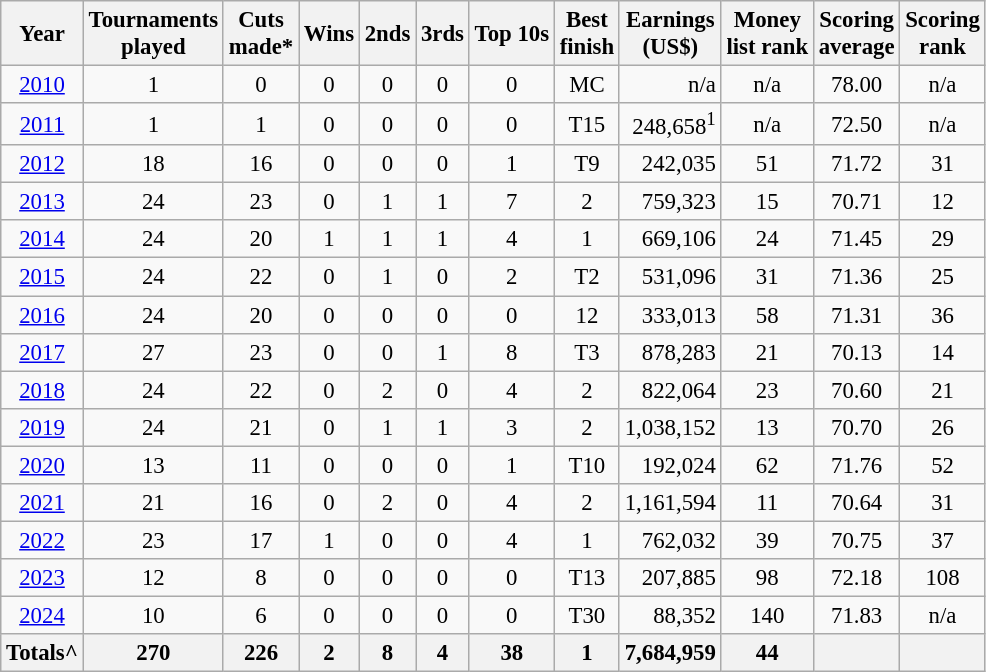<table class="wikitable" style="text-align:center; font-size: 95%;">
<tr>
<th>Year</th>
<th>Tournaments <br>played</th>
<th>Cuts <br>made*</th>
<th>Wins</th>
<th>2nds</th>
<th>3rds</th>
<th>Top 10s</th>
<th>Best <br>finish</th>
<th>Earnings<br>(US$)</th>
<th>Money<br>list rank</th>
<th>Scoring <br> average</th>
<th>Scoring<br>rank</th>
</tr>
<tr>
<td><a href='#'>2010</a></td>
<td>1</td>
<td>0</td>
<td>0</td>
<td>0</td>
<td>0</td>
<td>0</td>
<td>MC</td>
<td align="right">n/a</td>
<td>n/a</td>
<td>78.00</td>
<td>n/a</td>
</tr>
<tr>
<td><a href='#'>2011</a></td>
<td>1</td>
<td>1</td>
<td>0</td>
<td>0</td>
<td>0</td>
<td>0</td>
<td>T15</td>
<td align="right">248,658<sup>1</sup></td>
<td>n/a</td>
<td>72.50</td>
<td>n/a</td>
</tr>
<tr>
<td><a href='#'>2012</a></td>
<td>18</td>
<td>16</td>
<td>0</td>
<td>0</td>
<td>0</td>
<td>1</td>
<td>T9</td>
<td align="right">242,035</td>
<td>51</td>
<td>71.72</td>
<td>31</td>
</tr>
<tr>
<td><a href='#'>2013</a></td>
<td>24</td>
<td>23</td>
<td>0</td>
<td>1</td>
<td>1</td>
<td>7</td>
<td>2</td>
<td align="right">759,323</td>
<td>15</td>
<td>70.71</td>
<td>12</td>
</tr>
<tr>
<td><a href='#'>2014</a></td>
<td>24</td>
<td>20</td>
<td>1</td>
<td>1</td>
<td>1</td>
<td>4</td>
<td>1</td>
<td align="right">669,106</td>
<td>24</td>
<td>71.45</td>
<td>29</td>
</tr>
<tr>
<td><a href='#'>2015</a></td>
<td>24</td>
<td>22</td>
<td>0</td>
<td>1</td>
<td>0</td>
<td>2</td>
<td>T2</td>
<td align="right">531,096</td>
<td>31</td>
<td>71.36</td>
<td>25</td>
</tr>
<tr>
<td><a href='#'>2016</a></td>
<td>24</td>
<td>20</td>
<td>0</td>
<td>0</td>
<td>0</td>
<td>0</td>
<td>12</td>
<td align=right>333,013</td>
<td>58</td>
<td>71.31</td>
<td>36</td>
</tr>
<tr>
<td><a href='#'>2017</a></td>
<td>27</td>
<td>23</td>
<td>0</td>
<td>0</td>
<td>1</td>
<td>8</td>
<td>T3</td>
<td align=right>878,283</td>
<td>21</td>
<td>70.13</td>
<td>14</td>
</tr>
<tr>
<td><a href='#'>2018</a></td>
<td>24</td>
<td>22</td>
<td>0</td>
<td>2</td>
<td>0</td>
<td>4</td>
<td>2</td>
<td align=right>822,064</td>
<td>23</td>
<td>70.60</td>
<td>21</td>
</tr>
<tr>
<td><a href='#'>2019</a></td>
<td>24</td>
<td>21</td>
<td>0</td>
<td>1</td>
<td>1</td>
<td>3</td>
<td>2</td>
<td align=right>1,038,152</td>
<td>13</td>
<td>70.70</td>
<td>26</td>
</tr>
<tr>
<td><a href='#'>2020</a></td>
<td>13</td>
<td>11</td>
<td>0</td>
<td>0</td>
<td>0</td>
<td>1</td>
<td>T10</td>
<td align=right>192,024</td>
<td>62</td>
<td>71.76</td>
<td>52</td>
</tr>
<tr>
<td><a href='#'>2021</a></td>
<td>21</td>
<td>16</td>
<td>0</td>
<td>2</td>
<td>0</td>
<td>4</td>
<td>2</td>
<td align=right>1,161,594</td>
<td>11</td>
<td>70.64</td>
<td>31</td>
</tr>
<tr>
<td><a href='#'>2022</a></td>
<td>23</td>
<td>17</td>
<td>1</td>
<td>0</td>
<td>0</td>
<td>4</td>
<td>1</td>
<td align=right>762,032</td>
<td>39</td>
<td>70.75</td>
<td>37</td>
</tr>
<tr>
<td><a href='#'>2023</a></td>
<td>12</td>
<td>8</td>
<td>0</td>
<td>0</td>
<td>0</td>
<td>0</td>
<td>T13</td>
<td align=right>207,885</td>
<td>98</td>
<td>72.18</td>
<td>108</td>
</tr>
<tr>
<td><a href='#'>2024</a></td>
<td>10</td>
<td>6</td>
<td>0</td>
<td>0</td>
<td>0</td>
<td>0</td>
<td>T30</td>
<td align=right>88,352</td>
<td>140</td>
<td>71.83</td>
<td>n/a</td>
</tr>
<tr>
<th>Totals^</th>
<th>270 </th>
<th>226 </th>
<th>2 </th>
<th>8 </th>
<th>4 </th>
<th>38 </th>
<th>1 </th>
<th>7,684,959 </th>
<th>44 </th>
<th></th>
<th></th>
</tr>
</table>
